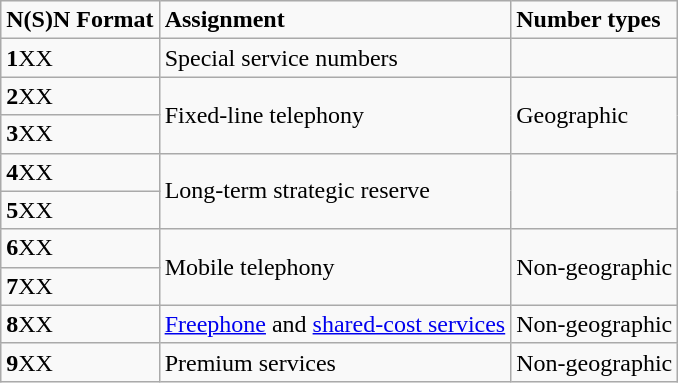<table class="wikitable">
<tr style="font-weight:bold">
<td>N(S)N Format<br></td>
<td>Assignment</td>
<td>Number types</td>
</tr>
<tr>
<td><strong>1</strong>XX</td>
<td>Special service numbers</td>
<td></td>
</tr>
<tr>
<td><strong>2</strong>XX</td>
<td rowspan="2">Fixed-line telephony</td>
<td rowspan="2">Geographic</td>
</tr>
<tr>
<td><strong>3</strong>XX</td>
</tr>
<tr>
<td><strong>4</strong>XX</td>
<td rowspan="2">Long-term strategic reserve</td>
<td rowspan="2"></td>
</tr>
<tr>
<td><strong>5</strong>XX</td>
</tr>
<tr>
<td><strong>6</strong>XX</td>
<td rowspan="2">Mobile telephony</td>
<td rowspan="2">Non-geographic</td>
</tr>
<tr>
<td><strong>7</strong>XX</td>
</tr>
<tr>
<td><strong>8</strong>XX</td>
<td><a href='#'>Freephone</a> and <a href='#'>shared-cost services</a></td>
<td>Non-geographic</td>
</tr>
<tr>
<td><strong>9</strong>XX</td>
<td>Premium services</td>
<td>Non-geographic</td>
</tr>
</table>
